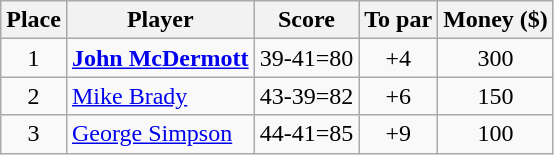<table class=wikitable>
<tr>
<th>Place</th>
<th>Player</th>
<th>Score</th>
<th>To par</th>
<th>Money ($)</th>
</tr>
<tr>
<td align=center>1</td>
<td> <strong><a href='#'>John McDermott</a></strong></td>
<td align=center>39-41=80</td>
<td align=center>+4</td>
<td align=center>300</td>
</tr>
<tr>
<td align=center>2</td>
<td> <a href='#'>Mike Brady</a></td>
<td align=center>43-39=82</td>
<td align=center>+6</td>
<td align=center>150</td>
</tr>
<tr>
<td align=center>3</td>
<td> <a href='#'>George Simpson</a></td>
<td align=center>44-41=85</td>
<td align=center>+9</td>
<td align=center>100</td>
</tr>
</table>
